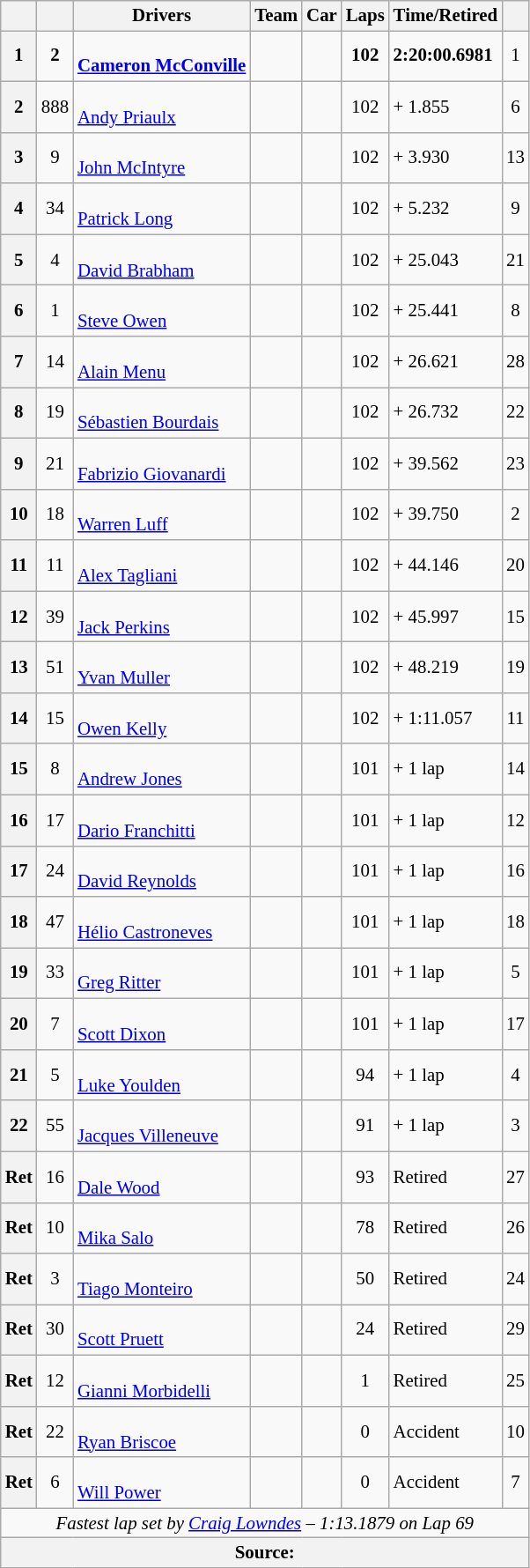<table class="wikitable" style="font-size: 87%">
<tr>
<th></th>
<th></th>
<th>Drivers</th>
<th>Team</th>
<th>Car</th>
<th>Laps</th>
<th>Time/Retired</th>
<th></th>
</tr>
<tr>
<th>1</th>
<td align="center"><strong>2</strong></td>
<td><strong><br> <a href='#'>Cameron McConville</a></strong></td>
<td><strong></strong></td>
<td><strong></strong></td>
<td align="center"><strong>102</strong></td>
<td><strong>2:20:00.6981</strong></td>
<td align="center">1</td>
</tr>
<tr>
<th>2</th>
<td align="center">888</td>
<td><br> <a href='#'>Andy Priaulx</a></td>
<td></td>
<td></td>
<td align="center">102</td>
<td>+ 1.855</td>
<td align="center">6</td>
</tr>
<tr>
<th>3</th>
<td align="center">9</td>
<td><br> <a href='#'>John McIntyre</a></td>
<td></td>
<td></td>
<td align="center">102</td>
<td>+ 3.930</td>
<td align="center">13</td>
</tr>
<tr>
<th>4</th>
<td align="center">34</td>
<td><br> <a href='#'>Patrick Long</a></td>
<td></td>
<td></td>
<td align="center">102</td>
<td>+ 5.232</td>
<td align="center">9</td>
</tr>
<tr>
<th>5</th>
<td align="center">4</td>
<td><br> <a href='#'>David Brabham</a></td>
<td></td>
<td></td>
<td align="center">102</td>
<td>+ 25.043</td>
<td align="center">21</td>
</tr>
<tr>
<th>6</th>
<td align="center">1</td>
<td><br> <a href='#'>Steve Owen</a></td>
<td></td>
<td></td>
<td align="center">102</td>
<td>+ 25.441</td>
<td align="center">8</td>
</tr>
<tr>
<th>7</th>
<td align="center">14</td>
<td><br> <a href='#'>Alain Menu</a></td>
<td></td>
<td></td>
<td align="center">102</td>
<td>+ 26.621</td>
<td align="center">28</td>
</tr>
<tr>
<th>8</th>
<td align="center">19</td>
<td><br> <a href='#'>Sébastien Bourdais</a></td>
<td></td>
<td></td>
<td align="center">102</td>
<td>+ 26.732</td>
<td align="center">22</td>
</tr>
<tr>
<th>9</th>
<td align="center">21</td>
<td><br> <a href='#'>Fabrizio Giovanardi</a></td>
<td></td>
<td></td>
<td align="center">102</td>
<td>+ 39.562</td>
<td align="center">23</td>
</tr>
<tr>
<th>10</th>
<td align="center">18</td>
<td><br> <a href='#'>Warren Luff</a></td>
<td></td>
<td></td>
<td align="center">102</td>
<td>+ 39.750</td>
<td align="center">2</td>
</tr>
<tr>
<th>11</th>
<td align="center">11</td>
<td><br> <a href='#'>Alex Tagliani</a></td>
<td></td>
<td></td>
<td align="center">102</td>
<td>+ 44.146</td>
<td align="center">20</td>
</tr>
<tr>
<th>12</th>
<td align="center">39</td>
<td><br> <a href='#'>Jack Perkins</a></td>
<td></td>
<td></td>
<td align="center">102</td>
<td>+ 45.997</td>
<td align="center">15</td>
</tr>
<tr>
<th>13</th>
<td align="center">51</td>
<td><br> <a href='#'>Yvan Muller</a></td>
<td></td>
<td></td>
<td align="center">102</td>
<td>+ 48.219</td>
<td align="center">19</td>
</tr>
<tr>
<th>14</th>
<td align="center">15</td>
<td><br> <a href='#'>Owen Kelly</a></td>
<td></td>
<td></td>
<td align="center">102</td>
<td>+ 1:11.057</td>
<td align="center">11</td>
</tr>
<tr>
<th>15</th>
<td align="center">8</td>
<td><br> <a href='#'>Andrew Jones</a></td>
<td></td>
<td></td>
<td align="center">101</td>
<td>+ 1 lap</td>
<td align="center">14</td>
</tr>
<tr>
<th>16</th>
<td align="center">17</td>
<td><br> <a href='#'>Dario Franchitti</a></td>
<td></td>
<td></td>
<td align="center">101</td>
<td>+ 1 lap</td>
<td align="center">12</td>
</tr>
<tr>
<th>17</th>
<td align="center">24</td>
<td><br> <a href='#'>David Reynolds</a></td>
<td></td>
<td></td>
<td align="center">101</td>
<td>+ 1 lap</td>
<td align="center">16</td>
</tr>
<tr>
<th>18</th>
<td align="center">47</td>
<td><br> <a href='#'>Hélio Castroneves</a></td>
<td></td>
<td></td>
<td align="center">101</td>
<td>+ 1 lap</td>
<td align="center">18</td>
</tr>
<tr>
<th>19</th>
<td align="center">33</td>
<td><br> <a href='#'>Greg Ritter</a></td>
<td></td>
<td></td>
<td align="center">101</td>
<td>+ 1 lap</td>
<td align="center">5</td>
</tr>
<tr>
<th>20</th>
<td align="center">7</td>
<td><br> <a href='#'>Scott Dixon</a></td>
<td></td>
<td></td>
<td align="center">101</td>
<td>+ 1 lap</td>
<td align="center">17</td>
</tr>
<tr>
<th>21</th>
<td align="center">5</td>
<td><br> <a href='#'>Luke Youlden</a></td>
<td></td>
<td></td>
<td align="center">94</td>
<td>+ 1 lap</td>
<td align="center">4</td>
</tr>
<tr>
<th>22</th>
<td align="center">55</td>
<td><br> <a href='#'>Jacques Villeneuve</a></td>
<td></td>
<td></td>
<td align="center">91</td>
<td>+ 1 lap</td>
<td align="center">3</td>
</tr>
<tr>
<th>Ret</th>
<td align="center">16</td>
<td><br> <a href='#'>Dale Wood</a></td>
<td></td>
<td></td>
<td align="center">93</td>
<td>Retired</td>
<td align="center">27</td>
</tr>
<tr>
<th>Ret</th>
<td align="center">10</td>
<td><br> <a href='#'>Mika Salo</a></td>
<td></td>
<td></td>
<td align="center">78</td>
<td>Retired</td>
<td align="center">26</td>
</tr>
<tr>
<th>Ret</th>
<td align="center">3</td>
<td><br> <a href='#'>Tiago Monteiro</a></td>
<td></td>
<td></td>
<td align="center">50</td>
<td>Retired</td>
<td align="center">24</td>
</tr>
<tr>
<th>Ret</th>
<td align="center">30</td>
<td><br> <a href='#'>Scott Pruett</a></td>
<td></td>
<td></td>
<td align="center">24</td>
<td>Retired</td>
<td align="center">29</td>
</tr>
<tr>
<th>Ret</th>
<td align="center">12</td>
<td><br> <a href='#'>Gianni Morbidelli</a></td>
<td></td>
<td></td>
<td align="center">1</td>
<td>Retired</td>
<td align="center">25</td>
</tr>
<tr>
<th>Ret</th>
<td align="center">22</td>
<td><br> <a href='#'>Ryan Briscoe</a></td>
<td></td>
<td></td>
<td align="center">0</td>
<td>Accident</td>
<td align="center">10</td>
</tr>
<tr>
<th>Ret</th>
<td align="center">6</td>
<td><br> <a href='#'>Will Power</a></td>
<td></td>
<td></td>
<td align="center">0</td>
<td>Accident</td>
<td align="center">7</td>
</tr>
<tr>
<td colspan=9 align=center><em>Fastest lap set by <a href='#'>Craig Lowndes</a> – 1:13.1879 on Lap 69</em></td>
</tr>
<tr>
<th colspan=9>Source:</th>
</tr>
</table>
